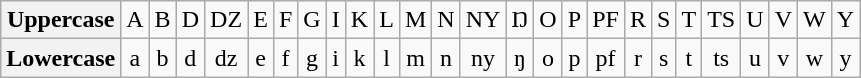<table class="wikitable" style="text-align: center;">
<tr -->
<th>Uppercase</th>
<td>A</td>
<td>B</td>
<td>D</td>
<td>DZ</td>
<td>E</td>
<td>F</td>
<td>G</td>
<td>I</td>
<td>K</td>
<td>L</td>
<td>M</td>
<td>N</td>
<td>NY</td>
<td>Ŋ</td>
<td>O</td>
<td>P</td>
<td>PF</td>
<td>R</td>
<td>S</td>
<td>T</td>
<td>TS</td>
<td>U</td>
<td>V</td>
<td>W</td>
<td>Y</td>
</tr>
<tr -->
<th>Lowercase</th>
<td>a</td>
<td>b</td>
<td>d</td>
<td>dz</td>
<td>e</td>
<td>f</td>
<td>g</td>
<td>i</td>
<td>k</td>
<td>l</td>
<td>m</td>
<td>n</td>
<td>ny</td>
<td>ŋ</td>
<td>o</td>
<td>p</td>
<td>pf</td>
<td>r</td>
<td>s</td>
<td>t</td>
<td>ts</td>
<td>u</td>
<td>v</td>
<td>w</td>
<td>y</td>
</tr>
</table>
